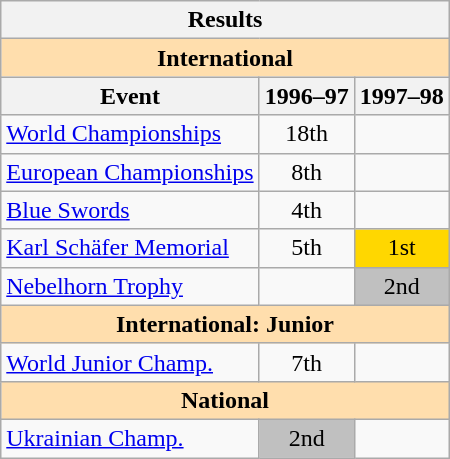<table class="wikitable" style="text-align:center">
<tr>
<th colspan=3 align=center><strong>Results</strong></th>
</tr>
<tr>
<th style="background-color: #ffdead; " colspan=3 align=center><strong>International</strong></th>
</tr>
<tr>
<th>Event</th>
<th>1996–97</th>
<th>1997–98</th>
</tr>
<tr>
<td align=left><a href='#'>World Championships</a></td>
<td>18th</td>
<td></td>
</tr>
<tr>
<td align=left><a href='#'>European Championships</a></td>
<td>8th</td>
<td></td>
</tr>
<tr>
<td align=left><a href='#'>Blue Swords</a></td>
<td>4th</td>
<td></td>
</tr>
<tr>
<td align=left><a href='#'>Karl Schäfer Memorial</a></td>
<td>5th</td>
<td bgcolor=gold>1st</td>
</tr>
<tr>
<td align=left><a href='#'>Nebelhorn Trophy</a></td>
<td></td>
<td bgcolor=silver>2nd</td>
</tr>
<tr>
<th style="background-color: #ffdead; " colspan=3 align=center><strong>International: Junior</strong></th>
</tr>
<tr>
<td align=left><a href='#'>World Junior Champ.</a></td>
<td>7th</td>
<td></td>
</tr>
<tr>
<th style="background-color: #ffdead; " colspan=3 align=center><strong>National</strong></th>
</tr>
<tr>
<td align=left><a href='#'>Ukrainian Champ.</a></td>
<td bgcolor=silver>2nd</td>
<td></td>
</tr>
</table>
